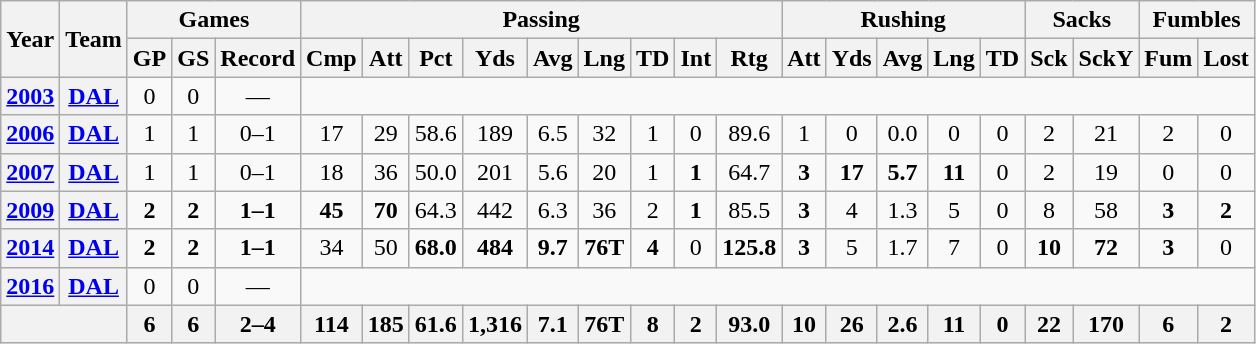<table class= "wikitable" float="left" border="1" style="text-align:center; width:45%;">
<tr>
<th rowspan="2">Year</th>
<th rowspan="2">Team</th>
<th colspan="3">Games</th>
<th colspan="9">Passing</th>
<th colspan="5">Rushing</th>
<th colspan="2">Sacks</th>
<th colspan="2">Fumbles</th>
</tr>
<tr>
<th>GP</th>
<th>GS</th>
<th>Record</th>
<th>Cmp</th>
<th>Att</th>
<th>Pct</th>
<th>Yds</th>
<th>Avg</th>
<th>Lng</th>
<th>TD</th>
<th>Int</th>
<th>Rtg</th>
<th>Att</th>
<th>Yds</th>
<th>Avg</th>
<th>Lng</th>
<th>TD</th>
<th>Sck</th>
<th>SckY</th>
<th>Fum</th>
<th>Lost</th>
</tr>
<tr>
<th><a href='#'>2003</a></th>
<th><a href='#'>DAL</a></th>
<td>0</td>
<td>0</td>
<td>—</td>
<td colspan="18"></td>
</tr>
<tr>
<th><a href='#'>2006</a></th>
<th><a href='#'>DAL</a></th>
<td>1</td>
<td>1</td>
<td>0–1</td>
<td>17</td>
<td>29</td>
<td>58.6</td>
<td>189</td>
<td>6.5</td>
<td>32</td>
<td>1</td>
<td>0</td>
<td>89.6</td>
<td>1</td>
<td>0</td>
<td>0.0</td>
<td>0</td>
<td>0</td>
<td>2</td>
<td>21</td>
<td>2</td>
<td>0</td>
</tr>
<tr>
<th><a href='#'>2007</a></th>
<th><a href='#'>DAL</a></th>
<td>1</td>
<td>1</td>
<td>0–1</td>
<td>18</td>
<td>36</td>
<td>50.0</td>
<td>201</td>
<td>5.6</td>
<td>20</td>
<td>1</td>
<td><strong>1</strong></td>
<td>64.7</td>
<td><strong>3</strong></td>
<td><strong>17</strong></td>
<td><strong>5.7</strong></td>
<td><strong>11</strong></td>
<td>0</td>
<td>2</td>
<td>19</td>
<td>0</td>
<td>0</td>
</tr>
<tr>
<th><a href='#'>2009</a></th>
<th><a href='#'>DAL</a></th>
<td><strong>2</strong></td>
<td><strong>2</strong></td>
<td><strong>1–1</strong></td>
<td><strong>45</strong></td>
<td><strong>70</strong></td>
<td>64.3</td>
<td>442</td>
<td>6.3</td>
<td>36</td>
<td>2</td>
<td><strong>1</strong></td>
<td>85.5</td>
<td><strong>3</strong></td>
<td>4</td>
<td>1.3</td>
<td>5</td>
<td>0</td>
<td>8</td>
<td>58</td>
<td><strong>3</strong></td>
<td><strong>2</strong></td>
</tr>
<tr>
<th><a href='#'>2014</a></th>
<th><a href='#'>DAL</a></th>
<td><strong>2</strong></td>
<td><strong>2</strong></td>
<td><strong>1–1</strong></td>
<td>34</td>
<td>50</td>
<td><strong>68.0</strong></td>
<td><strong>484</strong></td>
<td><strong>9.7</strong></td>
<td><strong>76T</strong></td>
<td><strong>4</strong></td>
<td>0</td>
<td><strong>125.8</strong></td>
<td><strong>3</strong></td>
<td>5</td>
<td>1.7</td>
<td>7</td>
<td>0</td>
<td><strong>10</strong></td>
<td><strong>72</strong></td>
<td><strong>3</strong></td>
<td>0</td>
</tr>
<tr>
<th><a href='#'>2016</a></th>
<th><a href='#'>DAL</a></th>
<td>0</td>
<td>0</td>
<td>—</td>
<td colspan="18"></td>
</tr>
<tr>
<th colspan="2"></th>
<th>6</th>
<th>6</th>
<th>2–4</th>
<th>114</th>
<th>185</th>
<th>61.6</th>
<th>1,316</th>
<th>7.1</th>
<th>76T</th>
<th>8</th>
<th>2</th>
<th>93.0</th>
<th>10</th>
<th>26</th>
<th>2.6</th>
<th>11</th>
<th>0</th>
<th>22</th>
<th>170</th>
<th>6</th>
<th>2</th>
</tr>
</table>
